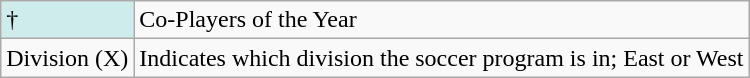<table class="wikitable">
<tr>
<td style="background-color:#CFECEC;">†</td>
<td>Co-Players of the Year</td>
</tr>
<tr>
<td>Division (X)</td>
<td>Indicates which division the soccer program is in; East or West</td>
</tr>
</table>
